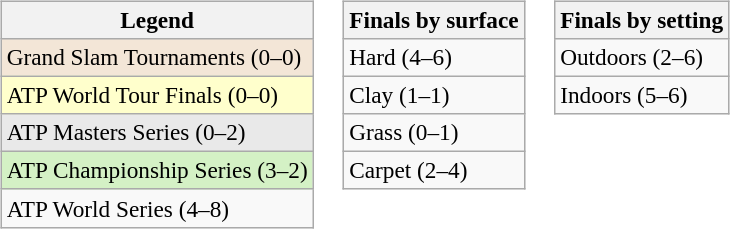<table>
<tr valign=top>
<td><br><table class=wikitable style=font-size:97%>
<tr>
<th>Legend</th>
</tr>
<tr style="background:#f3e6d7;">
<td>Grand Slam Tournaments (0–0)</td>
</tr>
<tr style="background:#ffc;">
<td>ATP World Tour Finals (0–0)</td>
</tr>
<tr style="background:#e9e9e9;">
<td>ATP Masters Series (0–2)</td>
</tr>
<tr style="background:#d4f1c5;">
<td>ATP Championship Series (3–2)</td>
</tr>
<tr>
<td>ATP World Series (4–8)</td>
</tr>
</table>
</td>
<td><br><table class=wikitable style=font-size:97%>
<tr>
<th>Finals by surface</th>
</tr>
<tr>
<td>Hard (4–6)</td>
</tr>
<tr>
<td>Clay (1–1)</td>
</tr>
<tr>
<td>Grass (0–1)</td>
</tr>
<tr>
<td>Carpet (2–4)</td>
</tr>
</table>
</td>
<td><br><table class=wikitable style=font-size:97%>
<tr>
<th>Finals by setting</th>
</tr>
<tr>
<td>Outdoors (2–6)</td>
</tr>
<tr>
<td>Indoors (5–6)</td>
</tr>
</table>
</td>
</tr>
</table>
